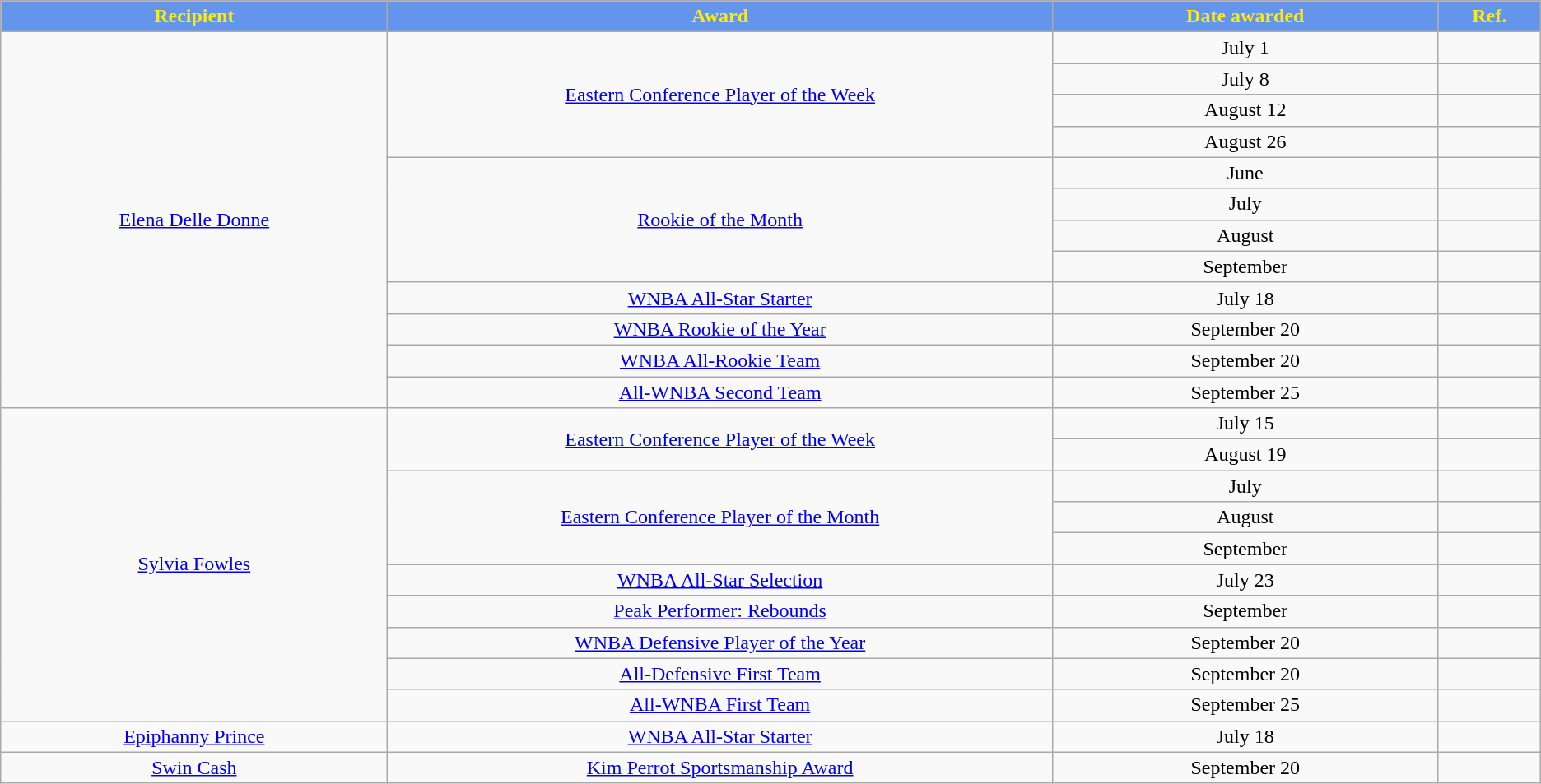<table class="wikitable sortable sortable" style="text-align: center">
<tr>
<th style="background:#6495ED; color:#FDE910;"; width="5%">Recipient</th>
<th style="background:#6495ED; color:#FDE910;"; width="9%">Award</th>
<th style="background:#6495ED; color:#FDE910;"; width="5%">Date awarded</th>
<th style="background:#6495ED; color:#FDE910;"; width="1%" class="unsortable">Ref.</th>
</tr>
<tr>
<td rowspan=12><a href='#'>Elena Delle Donne</a></td>
<td rowspan=4><a href='#'>Eastern Conference Player of the Week</a></td>
<td>July 1</td>
<td></td>
</tr>
<tr>
<td>July 8</td>
<td></td>
</tr>
<tr>
<td>August 12</td>
<td></td>
</tr>
<tr>
<td>August 26</td>
<td></td>
</tr>
<tr>
<td rowspan=4><a href='#'>Rookie of the Month</a></td>
<td>June</td>
<td></td>
</tr>
<tr>
<td>July</td>
<td></td>
</tr>
<tr>
<td>August</td>
<td></td>
</tr>
<tr>
<td>September</td>
<td></td>
</tr>
<tr>
<td><a href='#'>WNBA All-Star Starter</a></td>
<td>July 18</td>
<td></td>
</tr>
<tr>
<td><a href='#'>WNBA Rookie of the Year</a></td>
<td>September 20</td>
<td></td>
</tr>
<tr>
<td><a href='#'>WNBA All-Rookie Team</a></td>
<td>September 20</td>
<td></td>
</tr>
<tr>
<td><a href='#'>All-WNBA Second Team</a></td>
<td>September 25</td>
<td></td>
</tr>
<tr>
<td rowspan=10><a href='#'>Sylvia Fowles</a></td>
<td rowspan=2><a href='#'>Eastern Conference Player of the Week</a></td>
<td>July 15</td>
<td></td>
</tr>
<tr>
<td>August 19</td>
<td></td>
</tr>
<tr>
<td rowspan=3><a href='#'>Eastern Conference Player of the Month</a></td>
<td>July</td>
<td></td>
</tr>
<tr>
<td>August</td>
<td></td>
</tr>
<tr>
<td>September</td>
<td></td>
</tr>
<tr>
<td><a href='#'>WNBA All-Star Selection</a></td>
<td>July 23</td>
<td></td>
</tr>
<tr>
<td><a href='#'>Peak Performer: Rebounds</a></td>
<td>September</td>
<td></td>
</tr>
<tr>
<td><a href='#'>WNBA Defensive Player of the Year</a></td>
<td>September 20</td>
<td></td>
</tr>
<tr>
<td><a href='#'>All-Defensive First Team</a></td>
<td>September 20</td>
<td></td>
</tr>
<tr>
<td><a href='#'>All-WNBA First Team</a></td>
<td>September 25</td>
<td></td>
</tr>
<tr>
<td><a href='#'>Epiphanny Prince</a></td>
<td><a href='#'>WNBA All-Star Starter</a></td>
<td>July 18</td>
<td></td>
</tr>
<tr>
<td><a href='#'>Swin Cash</a></td>
<td><a href='#'>Kim Perrot Sportsmanship Award</a></td>
<td>September 20</td>
<td></td>
</tr>
</table>
